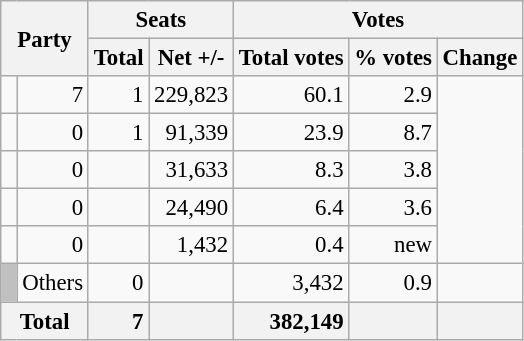<table class="wikitable" style="text-align:right; font-size:95%;">
<tr>
<th colspan="2" rowspan="2">Party</th>
<th colspan="2">Seats</th>
<th colspan="3">Votes</th>
</tr>
<tr>
<th>Total</th>
<th>Net +/-</th>
<th>Total votes</th>
<th>% votes</th>
<th>Change</th>
</tr>
<tr>
<td></td>
<td>7</td>
<td>1</td>
<td>229,823</td>
<td>60.1</td>
<td>2.9</td>
</tr>
<tr>
<td></td>
<td>0</td>
<td>1</td>
<td>91,339</td>
<td>23.9</td>
<td>8.7</td>
</tr>
<tr>
<td></td>
<td>0</td>
<td></td>
<td>31,633</td>
<td>8.3</td>
<td>3.8</td>
</tr>
<tr>
<td></td>
<td>0</td>
<td></td>
<td>24,490</td>
<td>6.4</td>
<td>3.6</td>
</tr>
<tr>
<td></td>
<td>0</td>
<td></td>
<td>1,432</td>
<td>0.4</td>
<td>new</td>
</tr>
<tr>
<td style="background:silver;"> </td>
<td align=left>Others</td>
<td>0</td>
<td></td>
<td>3,432</td>
<td>0.9</td>
<td></td>
</tr>
<tr>
<th colspan="2" style="background:#f2f2f2">Total</th>
<td style="background:#f2f2f2;"><strong>7</strong></td>
<td style="background:#f2f2f2;"></td>
<td style="background:#f2f2f2;"><strong>382,149</strong></td>
<td style="background:#f2f2f2;"></td>
<td style="background:#f2f2f2;"></td>
</tr>
</table>
